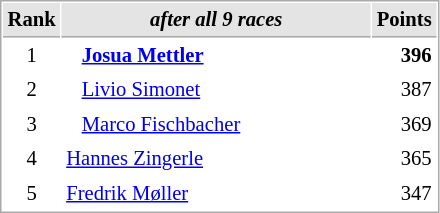<table cellspacing="1" cellpadding="3" style="border:1px solid #aaa; font-size:86%;">
<tr style="background:#e4e4e4;">
<th style="border-bottom:1px solid #aaa; width:10px;">Rank</th>
<th style="border-bottom:1px solid #aaa; width:200px; white-space:nowrap;"><em>after all 9 races</em></th>
<th style="border-bottom:1px solid #aaa; width:20px;">Points</th>
</tr>
<tr>
<td style="text-align:center;">1</td>
<td>   <strong><a href='#'>Josua Mettler</a></strong></td>
<td align="right"><strong>396</strong></td>
</tr>
<tr>
<td style="text-align:center;">2</td>
<td>   <a href='#'>Livio Simonet</a></td>
<td align="right">387</td>
</tr>
<tr>
<td style="text-align:center;">3</td>
<td>   <a href='#'>Marco Fischbacher</a></td>
<td align="right">369</td>
</tr>
<tr>
<td style="text-align:center;">4</td>
<td> <a href='#'>Hannes Zingerle</a></td>
<td align="right">365</td>
</tr>
<tr>
<td style="text-align:center;">5</td>
<td> <a href='#'>Fredrik Møller</a></td>
<td align="right">347</td>
</tr>
</table>
